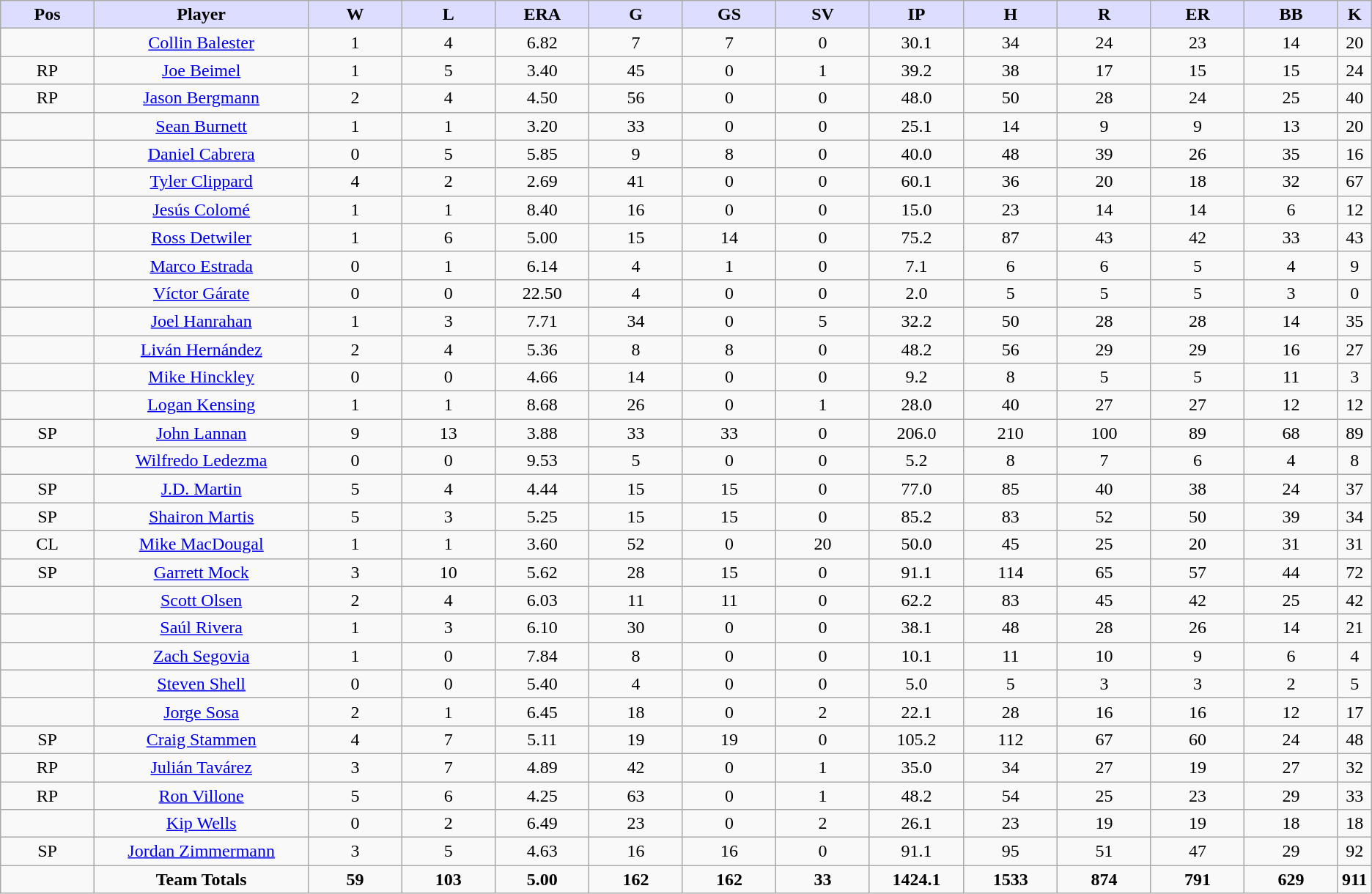<table class="wikitable sortable">
<tr>
<th style="background:#ddf; width:7%;">Pos</th>
<th style="background:#ddf; width:16%;">Player</th>
<th style="background:#ddf; width:7%;">W</th>
<th style="background:#ddf; width:7%;">L</th>
<th style="background:#ddf; width:7%;">ERA</th>
<th style="background:#ddf; width:7%;">G</th>
<th style="background:#ddf; width:7%;">GS</th>
<th style="background:#ddf; width:7%;">SV</th>
<th style="background:#ddf; width:7%;">IP</th>
<th style="background:#ddf; width:7%;">H</th>
<th style="background:#ddf; width:7%;">R</th>
<th style="background:#ddf; width:7%;">ER</th>
<th style="background:#ddf; width:7%;">BB</th>
<th style="background:#ddf; width:7%;">K</th>
</tr>
<tr align=center>
<td></td>
<td><a href='#'>Collin Balester</a></td>
<td>1</td>
<td>4</td>
<td>6.82</td>
<td>7</td>
<td>7</td>
<td>0</td>
<td>30.1</td>
<td>34</td>
<td>24</td>
<td>23</td>
<td>14</td>
<td>20</td>
</tr>
<tr align=center>
<td>RP</td>
<td><a href='#'>Joe Beimel</a></td>
<td>1</td>
<td>5</td>
<td>3.40</td>
<td>45</td>
<td>0</td>
<td>1</td>
<td>39.2</td>
<td>38</td>
<td>17</td>
<td>15</td>
<td>15</td>
<td>24</td>
</tr>
<tr align=center>
<td>RP</td>
<td><a href='#'>Jason Bergmann</a></td>
<td>2</td>
<td>4</td>
<td>4.50</td>
<td>56</td>
<td>0</td>
<td>0</td>
<td>48.0</td>
<td>50</td>
<td>28</td>
<td>24</td>
<td>25</td>
<td>40</td>
</tr>
<tr align=center>
<td></td>
<td><a href='#'>Sean Burnett</a></td>
<td>1</td>
<td>1</td>
<td>3.20</td>
<td>33</td>
<td>0</td>
<td>0</td>
<td>25.1</td>
<td>14</td>
<td>9</td>
<td>9</td>
<td>13</td>
<td>20</td>
</tr>
<tr align=center>
<td></td>
<td><a href='#'>Daniel Cabrera</a></td>
<td>0</td>
<td>5</td>
<td>5.85</td>
<td>9</td>
<td>8</td>
<td>0</td>
<td>40.0</td>
<td>48</td>
<td>39</td>
<td>26</td>
<td>35</td>
<td>16</td>
</tr>
<tr align=center>
<td></td>
<td><a href='#'>Tyler Clippard</a></td>
<td>4</td>
<td>2</td>
<td>2.69</td>
<td>41</td>
<td>0</td>
<td>0</td>
<td>60.1</td>
<td>36</td>
<td>20</td>
<td>18</td>
<td>32</td>
<td>67</td>
</tr>
<tr align=center>
<td></td>
<td><a href='#'>Jesús Colomé</a></td>
<td>1</td>
<td>1</td>
<td>8.40</td>
<td>16</td>
<td>0</td>
<td>0</td>
<td>15.0</td>
<td>23</td>
<td>14</td>
<td>14</td>
<td>6</td>
<td>12</td>
</tr>
<tr align=center>
<td></td>
<td><a href='#'>Ross Detwiler</a></td>
<td>1</td>
<td>6</td>
<td>5.00</td>
<td>15</td>
<td>14</td>
<td>0</td>
<td>75.2</td>
<td>87</td>
<td>43</td>
<td>42</td>
<td>33</td>
<td>43</td>
</tr>
<tr align=center>
<td></td>
<td><a href='#'>Marco Estrada</a></td>
<td>0</td>
<td>1</td>
<td>6.14</td>
<td>4</td>
<td>1</td>
<td>0</td>
<td>7.1</td>
<td>6</td>
<td>6</td>
<td>5</td>
<td>4</td>
<td>9</td>
</tr>
<tr align=center>
<td></td>
<td><a href='#'>Víctor Gárate</a></td>
<td>0</td>
<td>0</td>
<td>22.50</td>
<td>4</td>
<td>0</td>
<td>0</td>
<td>2.0</td>
<td>5</td>
<td>5</td>
<td>5</td>
<td>3</td>
<td>0</td>
</tr>
<tr align=center>
<td></td>
<td><a href='#'>Joel Hanrahan</a></td>
<td>1</td>
<td>3</td>
<td>7.71</td>
<td>34</td>
<td>0</td>
<td>5</td>
<td>32.2</td>
<td>50</td>
<td>28</td>
<td>28</td>
<td>14</td>
<td>35</td>
</tr>
<tr align=center>
<td></td>
<td><a href='#'>Liván Hernández</a></td>
<td>2</td>
<td>4</td>
<td>5.36</td>
<td>8</td>
<td>8</td>
<td>0</td>
<td>48.2</td>
<td>56</td>
<td>29</td>
<td>29</td>
<td>16</td>
<td>27</td>
</tr>
<tr align=center>
<td></td>
<td><a href='#'>Mike Hinckley</a></td>
<td>0</td>
<td>0</td>
<td>4.66</td>
<td>14</td>
<td>0</td>
<td>0</td>
<td>9.2</td>
<td>8</td>
<td>5</td>
<td>5</td>
<td>11</td>
<td>3</td>
</tr>
<tr align=center>
<td></td>
<td><a href='#'>Logan Kensing</a></td>
<td>1</td>
<td>1</td>
<td>8.68</td>
<td>26</td>
<td>0</td>
<td>1</td>
<td>28.0</td>
<td>40</td>
<td>27</td>
<td>27</td>
<td>12</td>
<td>12</td>
</tr>
<tr align=center>
<td>SP</td>
<td><a href='#'>John Lannan</a></td>
<td>9</td>
<td>13</td>
<td>3.88</td>
<td>33</td>
<td>33</td>
<td>0</td>
<td>206.0</td>
<td>210</td>
<td>100</td>
<td>89</td>
<td>68</td>
<td>89</td>
</tr>
<tr align=center>
<td></td>
<td><a href='#'>Wilfredo Ledezma</a></td>
<td>0</td>
<td>0</td>
<td>9.53</td>
<td>5</td>
<td>0</td>
<td>0</td>
<td>5.2</td>
<td>8</td>
<td>7</td>
<td>6</td>
<td>4</td>
<td>8</td>
</tr>
<tr align=center>
<td>SP</td>
<td><a href='#'>J.D. Martin</a></td>
<td>5</td>
<td>4</td>
<td>4.44</td>
<td>15</td>
<td>15</td>
<td>0</td>
<td>77.0</td>
<td>85</td>
<td>40</td>
<td>38</td>
<td>24</td>
<td>37</td>
</tr>
<tr align=center>
<td>SP</td>
<td><a href='#'>Shairon Martis</a></td>
<td>5</td>
<td>3</td>
<td>5.25</td>
<td>15</td>
<td>15</td>
<td>0</td>
<td>85.2</td>
<td>83</td>
<td>52</td>
<td>50</td>
<td>39</td>
<td>34</td>
</tr>
<tr align=center>
<td>CL</td>
<td><a href='#'>Mike MacDougal</a></td>
<td>1</td>
<td>1</td>
<td>3.60</td>
<td>52</td>
<td>0</td>
<td>20</td>
<td>50.0</td>
<td>45</td>
<td>25</td>
<td>20</td>
<td>31</td>
<td>31</td>
</tr>
<tr align=center>
<td>SP</td>
<td><a href='#'>Garrett Mock</a></td>
<td>3</td>
<td>10</td>
<td>5.62</td>
<td>28</td>
<td>15</td>
<td>0</td>
<td>91.1</td>
<td>114</td>
<td>65</td>
<td>57</td>
<td>44</td>
<td>72</td>
</tr>
<tr align=center>
<td></td>
<td><a href='#'>Scott Olsen</a></td>
<td>2</td>
<td>4</td>
<td>6.03</td>
<td>11</td>
<td>11</td>
<td>0</td>
<td>62.2</td>
<td>83</td>
<td>45</td>
<td>42</td>
<td>25</td>
<td>42</td>
</tr>
<tr align=center>
<td></td>
<td><a href='#'>Saúl Rivera</a></td>
<td>1</td>
<td>3</td>
<td>6.10</td>
<td>30</td>
<td>0</td>
<td>0</td>
<td>38.1</td>
<td>48</td>
<td>28</td>
<td>26</td>
<td>14</td>
<td>21</td>
</tr>
<tr align=center>
<td></td>
<td><a href='#'>Zach Segovia</a></td>
<td>1</td>
<td>0</td>
<td>7.84</td>
<td>8</td>
<td>0</td>
<td>0</td>
<td>10.1</td>
<td>11</td>
<td>10</td>
<td>9</td>
<td>6</td>
<td>4</td>
</tr>
<tr align=center>
<td></td>
<td><a href='#'>Steven Shell</a></td>
<td>0</td>
<td>0</td>
<td>5.40</td>
<td>4</td>
<td>0</td>
<td>0</td>
<td>5.0</td>
<td>5</td>
<td>3</td>
<td>3</td>
<td>2</td>
<td>5</td>
</tr>
<tr align=center>
<td></td>
<td><a href='#'>Jorge Sosa</a></td>
<td>2</td>
<td>1</td>
<td>6.45</td>
<td>18</td>
<td>0</td>
<td>2</td>
<td>22.1</td>
<td>28</td>
<td>16</td>
<td>16</td>
<td>12</td>
<td>17</td>
</tr>
<tr align=center>
<td>SP</td>
<td><a href='#'>Craig Stammen</a></td>
<td>4</td>
<td>7</td>
<td>5.11</td>
<td>19</td>
<td>19</td>
<td>0</td>
<td>105.2</td>
<td>112</td>
<td>67</td>
<td>60</td>
<td>24</td>
<td>48</td>
</tr>
<tr align=center>
<td>RP</td>
<td><a href='#'>Julián Tavárez</a></td>
<td>3</td>
<td>7</td>
<td>4.89</td>
<td>42</td>
<td>0</td>
<td>1</td>
<td>35.0</td>
<td>34</td>
<td>27</td>
<td>19</td>
<td>27</td>
<td>32</td>
</tr>
<tr align=center>
<td>RP</td>
<td><a href='#'>Ron Villone</a></td>
<td>5</td>
<td>6</td>
<td>4.25</td>
<td>63</td>
<td>0</td>
<td>1</td>
<td>48.2</td>
<td>54</td>
<td>25</td>
<td>23</td>
<td>29</td>
<td>33</td>
</tr>
<tr align=center>
<td></td>
<td><a href='#'>Kip Wells</a></td>
<td>0</td>
<td>2</td>
<td>6.49</td>
<td>23</td>
<td>0</td>
<td>2</td>
<td>26.1</td>
<td>23</td>
<td>19</td>
<td>19</td>
<td>18</td>
<td>18</td>
</tr>
<tr align=center>
<td>SP</td>
<td><a href='#'>Jordan Zimmermann</a></td>
<td>3</td>
<td>5</td>
<td>4.63</td>
<td>16</td>
<td>16</td>
<td>0</td>
<td>91.1</td>
<td>95</td>
<td>51</td>
<td>47</td>
<td>29</td>
<td>92</td>
</tr>
<tr align=center>
<td></td>
<td><strong>Team Totals</strong></td>
<td><strong>59</strong></td>
<td><strong>103</strong></td>
<td><strong>5.00</strong></td>
<td><strong>162</strong></td>
<td><strong>162</strong></td>
<td><strong>33</strong></td>
<td><strong>1424.1</strong></td>
<td><strong>1533</strong></td>
<td><strong>874</strong></td>
<td><strong>791</strong></td>
<td><strong>629</strong></td>
<td><strong>911</strong></td>
</tr>
</table>
